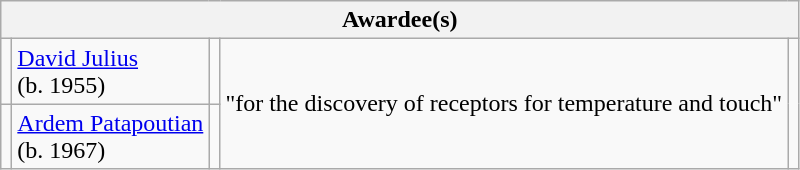<table class="wikitable">
<tr>
<th colspan="5">Awardee(s)</th>
</tr>
<tr>
<td></td>
<td><a href='#'>David Julius</a><br>(b. 1955)</td>
<td></td>
<td rowspan="2">"for the discovery of receptors for temperature and touch"</td>
<td rowspan="2"></td>
</tr>
<tr>
<td></td>
<td><a href='#'>Ardem Patapoutian</a><br>(b. 1967)</td>
<td><br></td>
</tr>
</table>
